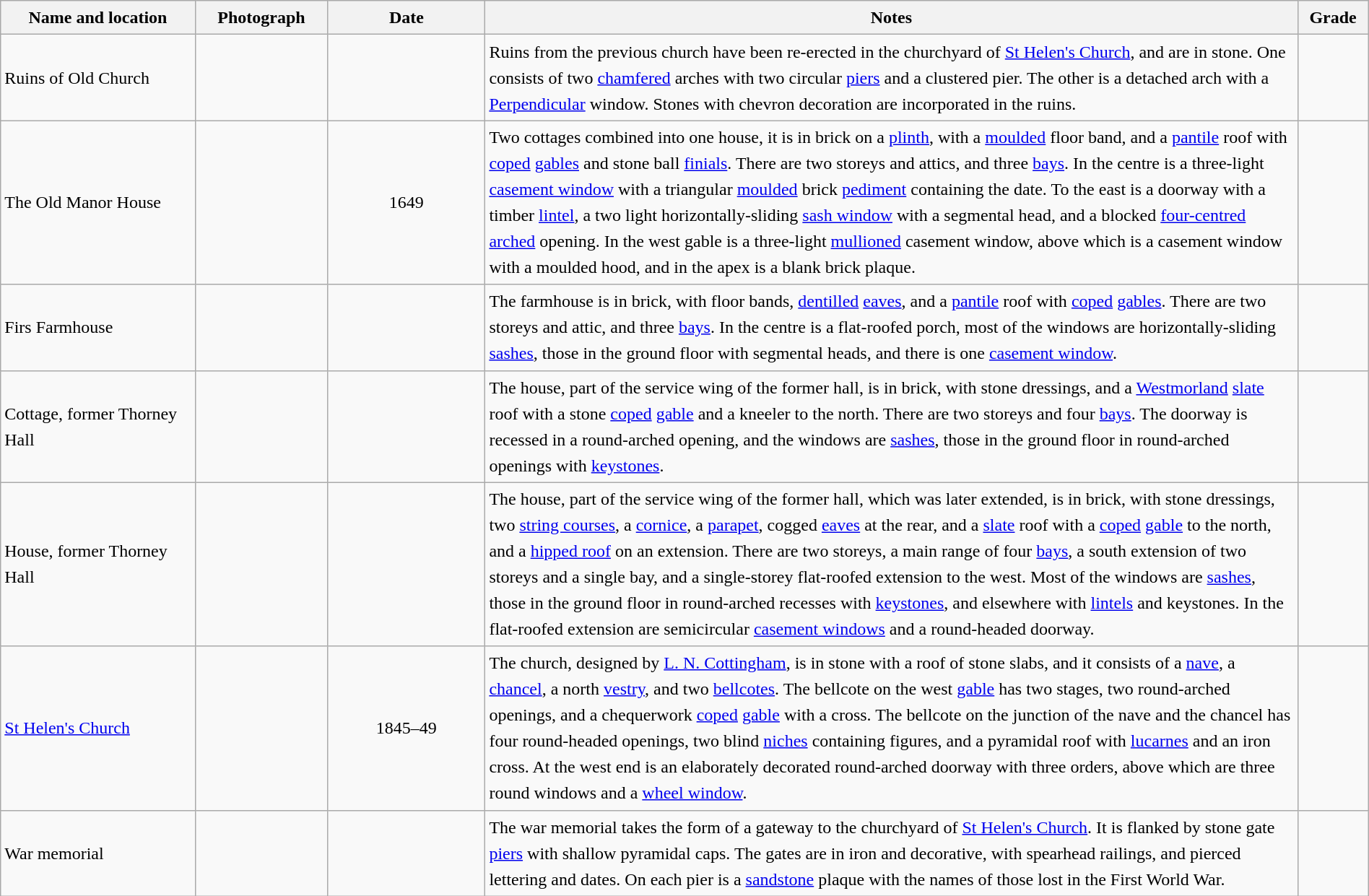<table class="wikitable sortable plainrowheaders" style="width:100%; border:0px; text-align:left; line-height:150%">
<tr>
<th scope="col"  style="width:150px">Name and location</th>
<th scope="col"  style="width:100px" class="unsortable">Photograph</th>
<th scope="col"  style="width:120px">Date</th>
<th scope="col"  style="width:650px" class="unsortable">Notes</th>
<th scope="col"  style="width:50px">Grade</th>
</tr>
<tr>
<td>Ruins of Old Church<br><small></small></td>
<td></td>
<td align="center"></td>
<td>Ruins from the previous church have been re-erected in the churchyard of <a href='#'>St Helen's Church</a>, and are in stone.  One consists of two <a href='#'>chamfered</a> arches with two circular <a href='#'>piers</a> and a clustered pier.  The other is a detached arch with a <a href='#'>Perpendicular</a> window.  Stones with chevron decoration are incorporated in the ruins.</td>
<td align="center" ></td>
</tr>
<tr>
<td>The Old Manor House<br><small></small></td>
<td></td>
<td align="center">1649</td>
<td>Two cottages combined into one house, it is in brick on a <a href='#'>plinth</a>, with a <a href='#'>moulded</a> floor band, and a <a href='#'>pantile</a> roof with <a href='#'>coped</a> <a href='#'>gables</a> and stone ball <a href='#'>finials</a>.  There are two storeys and attics, and three <a href='#'>bays</a>.  In the centre is a three-light <a href='#'>casement window</a> with a triangular <a href='#'>moulded</a> brick <a href='#'>pediment</a> containing the date.  To the east is a doorway with a timber <a href='#'>lintel</a>, a two light horizontally-sliding <a href='#'>sash window</a> with a segmental head, and a blocked <a href='#'>four-centred arched</a> opening.  In the west gable is a three-light <a href='#'>mullioned</a> casement window, above which is a casement window with a moulded hood, and in the apex is a blank brick plaque.</td>
<td align="center" ></td>
</tr>
<tr>
<td>Firs Farmhouse<br><small></small></td>
<td></td>
<td align="center"></td>
<td>The farmhouse is in brick, with floor bands, <a href='#'>dentilled</a> <a href='#'>eaves</a>, and a <a href='#'>pantile</a> roof with <a href='#'>coped</a> <a href='#'>gables</a>.  There are two storeys and attic, and three <a href='#'>bays</a>.  In the centre is a flat-roofed porch, most of the windows are horizontally-sliding <a href='#'>sashes</a>, those in the ground floor with segmental heads, and there is one <a href='#'>casement window</a>.</td>
<td align="center" ></td>
</tr>
<tr>
<td>Cottage, former Thorney Hall<br><small></small></td>
<td></td>
<td align="center"></td>
<td>The house, part of the service wing of the former hall, is in brick, with stone dressings, and a <a href='#'>Westmorland</a> <a href='#'>slate</a> roof with a stone <a href='#'>coped</a> <a href='#'>gable</a> and a kneeler to the north.  There are two storeys and four <a href='#'>bays</a>.  The doorway is recessed in a round-arched opening, and the windows are <a href='#'>sashes</a>, those in the ground floor in round-arched openings with <a href='#'>keystones</a>.</td>
<td align="center" ></td>
</tr>
<tr>
<td>House, former Thorney Hall<br><small></small></td>
<td></td>
<td align="center"></td>
<td>The house, part of the service wing of the former hall, which was later extended, is in brick, with stone dressings, two <a href='#'>string courses</a>, a <a href='#'>cornice</a>, a <a href='#'>parapet</a>, cogged <a href='#'>eaves</a> at the rear, and a <a href='#'>slate</a> roof with a <a href='#'>coped</a> <a href='#'>gable</a> to the north, and a <a href='#'>hipped roof</a> on an extension.  There are two storeys, a main range of four <a href='#'>bays</a>, a south extension of two storeys and a single bay, and a single-storey flat-roofed extension to the west.  Most of the windows are <a href='#'>sashes</a>, those in the ground floor in round-arched recesses with <a href='#'>keystones</a>, and elsewhere with <a href='#'>lintels</a> and keystones.  In the flat-roofed extension are semicircular <a href='#'>casement windows</a> and a round-headed doorway.</td>
<td align="center" ></td>
</tr>
<tr>
<td><a href='#'>St Helen's Church</a><br><small></small></td>
<td></td>
<td align="center">1845–49</td>
<td>The church, designed by <a href='#'>L. N. Cottingham</a>, is in stone with a roof of stone slabs, and it consists of a <a href='#'>nave</a>, a <a href='#'>chancel</a>, a north <a href='#'>vestry</a>, and two <a href='#'>bellcotes</a>.  The bellcote on the west <a href='#'>gable</a> has two stages, two round-arched openings, and a chequerwork <a href='#'>coped</a> <a href='#'>gable</a> with a cross.  The bellcote on the junction of the nave and the chancel has four round-headed openings, two blind <a href='#'>niches</a> containing figures, and a pyramidal roof with <a href='#'>lucarnes</a> and an iron cross. At the west end is an elaborately decorated round-arched doorway with three orders, above which are three round windows and a <a href='#'>wheel window</a>.</td>
<td align="center" ></td>
</tr>
<tr>
<td>War memorial<br><small></small></td>
<td></td>
<td align="center"></td>
<td>The war memorial takes the form of a gateway to the churchyard of <a href='#'>St Helen's Church</a>.  It is flanked by stone gate <a href='#'>piers</a> with shallow pyramidal caps.  The gates are in iron and decorative, with spearhead railings, and pierced lettering and dates.  On each pier is a <a href='#'>sandstone</a> plaque with the names of those lost in the First World War.</td>
<td align="center" ></td>
</tr>
<tr>
</tr>
</table>
